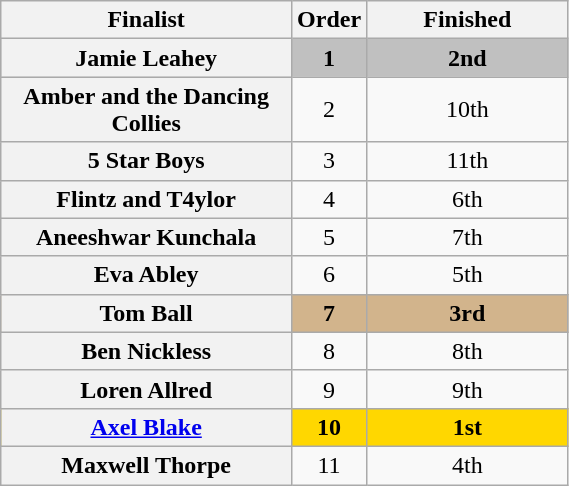<table class="wikitable sortable plainrowheaders" style="text-align:center; width:30%;">
<tr>
<th class="unsortable" style="width:15em;">Finalist</th>
<th data-sort-type="number" style="width:1em;">Order</th>
<th data-sort-type="number" style="width:10em;">Finished</th>
</tr>
<tr bgcolor=silver>
<th scope="row"><strong>Jamie Leahey</strong></th>
<td><strong>1</strong></td>
<td><strong>2nd</strong></td>
</tr>
<tr>
<th scope="row">Amber and the  Dancing Collies</th>
<td>2</td>
<td>10th</td>
</tr>
<tr>
<th scope="row">5 Star Boys</th>
<td>3</td>
<td>11th</td>
</tr>
<tr>
<th scope="row">Flintz and T4ylor</th>
<td>4</td>
<td>6th</td>
</tr>
<tr>
<th scope="row">Aneeshwar Kunchala</th>
<td>5</td>
<td>7th</td>
</tr>
<tr>
<th scope="row">Eva Abley</th>
<td>6</td>
<td>5th</td>
</tr>
<tr style="background:tan">
<th scope="row"><strong>Tom Ball</strong></th>
<td><strong>7</strong></td>
<td><strong>3rd</strong></td>
</tr>
<tr>
<th scope="row">Ben Nickless</th>
<td>8</td>
<td>8th</td>
</tr>
<tr>
<th scope="row">Loren Allred</th>
<td>9</td>
<td>9th</td>
</tr>
<tr bgcolor=gold>
<th scope="row"><strong><a href='#'>Axel Blake</a></strong></th>
<td><strong>10</strong></td>
<td><strong>1st</strong></td>
</tr>
<tr>
<th scope="row">Maxwell Thorpe</th>
<td>11</td>
<td>4th</td>
</tr>
</table>
